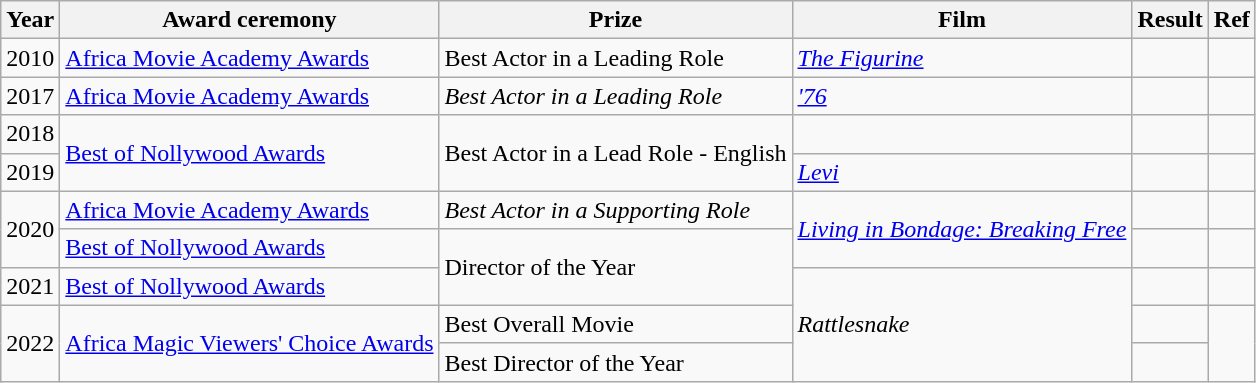<table class="wikitable">
<tr>
<th>Year</th>
<th>Award ceremony</th>
<th>Prize</th>
<th>Film</th>
<th>Result</th>
<th>Ref</th>
</tr>
<tr>
<td>2010</td>
<td><a href='#'>Africa Movie Academy Awards</a></td>
<td>Best Actor in a Leading Role</td>
<td><em><a href='#'>The Figurine</a></em></td>
<td></td>
<td></td>
</tr>
<tr>
<td>2017</td>
<td><a href='#'>Africa Movie Academy Awards</a></td>
<td><em> Best Actor in a Leading Role</em></td>
<td><em><a href='#'>'76</a></em></td>
<td></td>
<td></td>
</tr>
<tr>
<td>2018</td>
<td rowspan="2"><a href='#'>Best of Nollywood Awards</a></td>
<td rowspan="2">Best Actor in a Lead Role - English</td>
<td></td>
<td></td>
<td></td>
</tr>
<tr>
<td>2019</td>
<td><em><a href='#'>Levi</a></em></td>
<td></td>
<td></td>
</tr>
<tr>
<td rowspan="2">2020</td>
<td><a href='#'>Africa Movie Academy Awards</a></td>
<td><em> Best Actor in a Supporting Role</em></td>
<td rowspan="2"><em><a href='#'>Living in Bondage: Breaking Free</a></em></td>
<td></td>
<td></td>
</tr>
<tr>
<td><a href='#'>Best of Nollywood Awards</a></td>
<td rowspan="2">Director of the Year</td>
<td></td>
<td></td>
</tr>
<tr>
<td>2021</td>
<td><a href='#'>Best of Nollywood Awards</a></td>
<td rowspan="3"><em> Rattlesnake</em></td>
<td></td>
<td></td>
</tr>
<tr>
<td rowspan="2">2022</td>
<td rowspan="2"><a href='#'>Africa Magic Viewers' Choice Awards</a></td>
<td>Best Overall Movie</td>
<td></td>
<td rowspan="2"></td>
</tr>
<tr>
<td>Best Director of the Year</td>
<td></td>
</tr>
</table>
